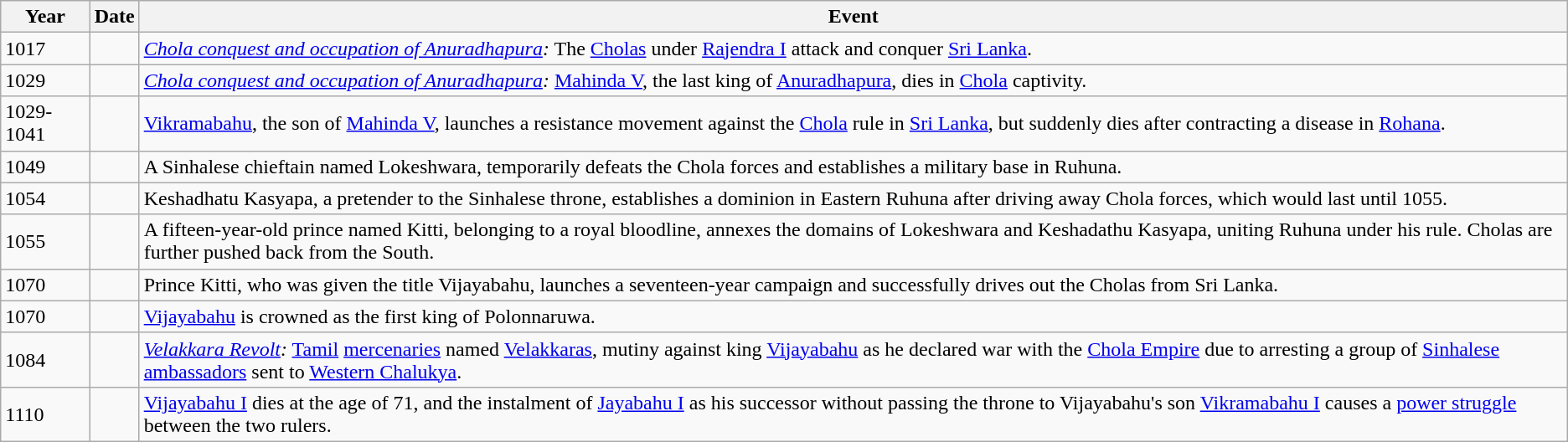<table class="wikitable">
<tr>
<th>Year</th>
<th>Date</th>
<th>Event</th>
</tr>
<tr>
<td>1017</td>
<td></td>
<td><em><a href='#'>Chola conquest and occupation of Anuradhapura</a>:</em> The <a href='#'>Cholas</a> under <a href='#'>Rajendra I</a> attack and conquer <a href='#'>Sri Lanka</a>.</td>
</tr>
<tr>
<td>1029</td>
<td></td>
<td><em><a href='#'>Chola conquest and occupation of Anuradhapura</a>:</em> <a href='#'>Mahinda V</a>, the last king of <a href='#'>Anuradhapura</a>, dies in <a href='#'>Chola</a> captivity.</td>
</tr>
<tr>
<td>1029-1041</td>
<td></td>
<td><a href='#'>Vikramabahu</a>, the son of <a href='#'>Mahinda V</a>, launches a resistance movement against the <a href='#'>Chola</a> rule in <a href='#'>Sri Lanka</a>, but suddenly dies after contracting a disease in <a href='#'>Rohana</a>.</td>
</tr>
<tr>
<td>1049</td>
<td></td>
<td>A Sinhalese chieftain named Lokeshwara, temporarily defeats the Chola forces and establishes a military base in Ruhuna.</td>
</tr>
<tr>
<td>1054</td>
<td></td>
<td>Keshadhatu Kasyapa, a pretender to the Sinhalese throne, establishes a dominion in Eastern Ruhuna after driving away Chola forces, which would last until 1055.</td>
</tr>
<tr>
<td>1055</td>
<td></td>
<td>A fifteen-year-old prince named Kitti, belonging to a royal bloodline, annexes the domains of Lokeshwara and Keshadathu Kasyapa, uniting Ruhuna under his rule. Cholas are further pushed back from the South.</td>
</tr>
<tr>
<td>1070</td>
<td></td>
<td>Prince Kitti, who was given the title Vijayabahu, launches a seventeen-year campaign and successfully drives out the Cholas from Sri Lanka.</td>
</tr>
<tr>
<td>1070</td>
<td></td>
<td><a href='#'>Vijayabahu</a> is crowned as the first king of Polonnaruwa.</td>
</tr>
<tr>
<td>1084</td>
<td></td>
<td><em><a href='#'>Velakkara Revolt</a>:</em> <a href='#'>Tamil</a> <a href='#'>mercenaries</a> named <a href='#'>Velakkaras</a>, mutiny against king <a href='#'>Vijayabahu</a> as he declared war with the <a href='#'>Chola Empire</a> due to arresting a group of <a href='#'>Sinhalese</a> <a href='#'>ambassadors</a> sent to <a href='#'>Western Chalukya</a>.</td>
</tr>
<tr>
<td>1110</td>
<td></td>
<td><a href='#'>Vijayabahu I</a> dies at the age of 71, and the instalment of <a href='#'>Jayabahu I</a> as his successor without passing the throne to Vijayabahu's son <a href='#'>Vikramabahu I</a> causes a <a href='#'>power struggle</a> between the two rulers.</td>
</tr>
</table>
